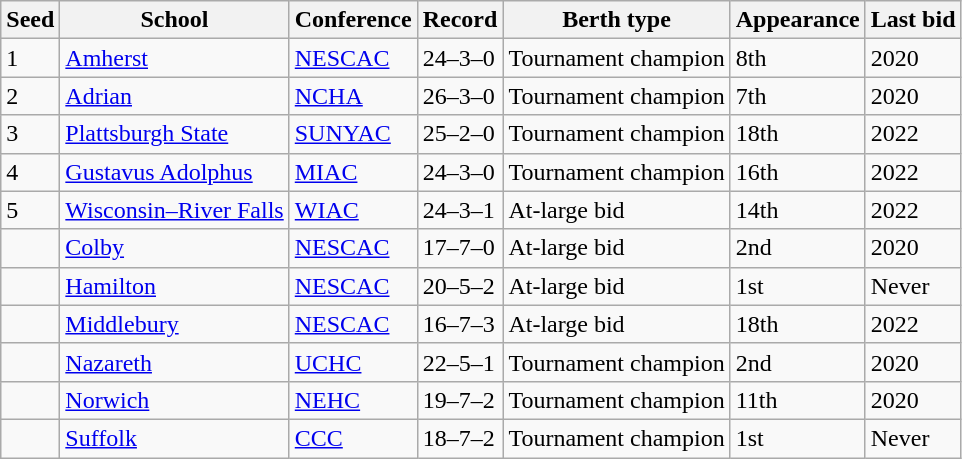<table class="wikitable">
<tr>
<th>Seed</th>
<th>School</th>
<th>Conference</th>
<th>Record</th>
<th>Berth type</th>
<th>Appearance</th>
<th>Last bid</th>
</tr>
<tr>
<td>1</td>
<td><a href='#'>Amherst</a></td>
<td><a href='#'>NESCAC</a></td>
<td>24–3–0</td>
<td>Tournament champion</td>
<td>8th</td>
<td>2020</td>
</tr>
<tr>
<td>2</td>
<td><a href='#'>Adrian</a></td>
<td><a href='#'>NCHA</a></td>
<td>26–3–0</td>
<td>Tournament champion</td>
<td>7th</td>
<td>2020</td>
</tr>
<tr>
<td>3</td>
<td><a href='#'>Plattsburgh State</a></td>
<td><a href='#'>SUNYAC</a></td>
<td>25–2–0</td>
<td>Tournament champion</td>
<td>18th</td>
<td>2022</td>
</tr>
<tr>
<td>4</td>
<td><a href='#'>Gustavus Adolphus</a></td>
<td><a href='#'>MIAC</a></td>
<td>24–3–0</td>
<td>Tournament champion</td>
<td>16th</td>
<td>2022</td>
</tr>
<tr>
<td>5</td>
<td><a href='#'>Wisconsin–River Falls</a></td>
<td><a href='#'>WIAC</a></td>
<td>24–3–1</td>
<td>At-large bid</td>
<td>14th</td>
<td>2022</td>
</tr>
<tr>
<td></td>
<td><a href='#'>Colby</a></td>
<td><a href='#'>NESCAC</a></td>
<td>17–7–0</td>
<td>At-large bid</td>
<td>2nd</td>
<td>2020</td>
</tr>
<tr>
<td></td>
<td><a href='#'>Hamilton</a></td>
<td><a href='#'>NESCAC</a></td>
<td>20–5–2</td>
<td>At-large bid</td>
<td>1st</td>
<td>Never</td>
</tr>
<tr>
<td></td>
<td><a href='#'>Middlebury</a></td>
<td><a href='#'>NESCAC</a></td>
<td>16–7–3</td>
<td>At-large bid</td>
<td>18th</td>
<td>2022</td>
</tr>
<tr>
<td></td>
<td><a href='#'>Nazareth</a></td>
<td><a href='#'>UCHC</a></td>
<td>22–5–1</td>
<td>Tournament champion</td>
<td>2nd</td>
<td>2020</td>
</tr>
<tr>
<td></td>
<td><a href='#'>Norwich</a></td>
<td><a href='#'>NEHC</a></td>
<td>19–7–2</td>
<td>Tournament champion</td>
<td>11th</td>
<td>2020</td>
</tr>
<tr>
<td></td>
<td><a href='#'>Suffolk</a></td>
<td><a href='#'>CCC</a></td>
<td>18–7–2</td>
<td>Tournament champion</td>
<td>1st</td>
<td>Never</td>
</tr>
</table>
